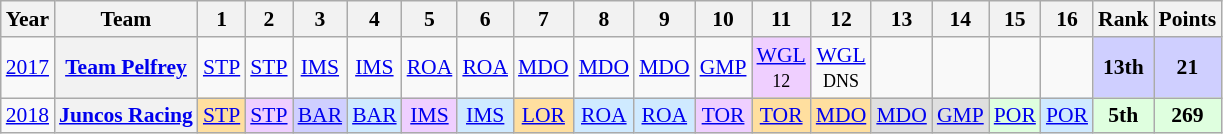<table class="wikitable" style="text-align:center; font-size:90%">
<tr>
<th>Year</th>
<th>Team</th>
<th>1</th>
<th>2</th>
<th>3</th>
<th>4</th>
<th>5</th>
<th>6</th>
<th>7</th>
<th>8</th>
<th>9</th>
<th>10</th>
<th>11</th>
<th>12</th>
<th>13</th>
<th>14</th>
<th>15</th>
<th>16</th>
<th>Rank</th>
<th>Points</th>
</tr>
<tr>
<td><a href='#'>2017</a></td>
<th><a href='#'>Team Pelfrey</a></th>
<td><a href='#'>STP</a><br><small> </small></td>
<td><a href='#'>STP</a><br><small> </small></td>
<td><a href='#'>IMS</a><br><small> </small></td>
<td><a href='#'>IMS</a><br><small> </small></td>
<td><a href='#'>ROA</a><br><small> </small></td>
<td><a href='#'>ROA</a><br><small> </small></td>
<td><a href='#'>MDO</a><br><small> </small></td>
<td><a href='#'>MDO</a><br><small> </small></td>
<td><a href='#'>MDO</a><br><small> </small></td>
<td><a href='#'>GMP</a><br><small> </small></td>
<td style="background:#EFCFFF;"><a href='#'>WGL</a><br><small>12</small></td>
<td><a href='#'>WGL</a><br><small>DNS</small></td>
<td></td>
<td></td>
<td></td>
<td></td>
<th style="background:#CFCFFF;">13th</th>
<th style="background:#CFCFFF;">21</th>
</tr>
<tr>
<td><a href='#'>2018</a></td>
<th><a href='#'>Juncos Racing</a></th>
<td style="background:#FFDF9F;"><a href='#'>STP</a><br></td>
<td style="background:#EFCFFF;"><a href='#'>STP</a><br></td>
<td style="background:#CFCFFF;"><a href='#'>BAR</a><br></td>
<td style="background:#CFEAFF;"><a href='#'>BAR</a><br></td>
<td style="background:#EFCFFF;"><a href='#'>IMS</a><br></td>
<td style="background:#CFEAFF;"><a href='#'>IMS</a><br></td>
<td style="background:#FFDF9F;"><a href='#'>LOR</a><br></td>
<td style="background:#CFEAFF;"><a href='#'>ROA</a><br></td>
<td style="background:#CFEAFF;"><a href='#'>ROA</a><br></td>
<td style="background:#EFCFFF;"><a href='#'>TOR</a><br></td>
<td style="background:#FFDF9F;"><a href='#'>TOR</a><br></td>
<td style="background:#FFDF9F;"><a href='#'>MDO</a><br></td>
<td style="background:#DFDFDF;"><a href='#'>MDO</a><br></td>
<td style="background:#DFDFDF;"><a href='#'>GMP</a><br></td>
<td style="background:#DFFFDF;"><a href='#'>POR</a><br></td>
<td style="background:#CFEAFF;"><a href='#'>POR</a><br></td>
<th style="background:#DFFFDF;">5th</th>
<th style="background:#DFFFDF;">269</th>
</tr>
</table>
